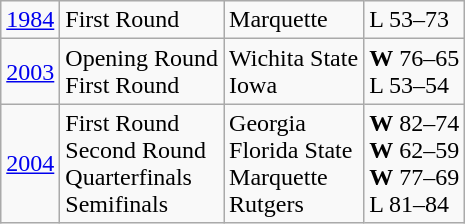<table class="wikitable">
<tr>
<td><a href='#'>1984</a></td>
<td>First Round</td>
<td>Marquette</td>
<td>L 53–73</td>
</tr>
<tr>
<td><a href='#'>2003</a></td>
<td>Opening Round<br>First Round</td>
<td>Wichita State<br>Iowa</td>
<td><strong>W</strong> 76–65<br>L 53–54</td>
</tr>
<tr>
<td><a href='#'>2004</a></td>
<td>First Round<br>Second Round<br>Quarterfinals<br>Semifinals</td>
<td>Georgia<br>Florida State<br>Marquette<br>Rutgers</td>
<td><strong>W</strong>  82–74<br><strong>W</strong> 62–59<br><strong>W</strong> 77–69 <br> L 81–84</td>
</tr>
</table>
